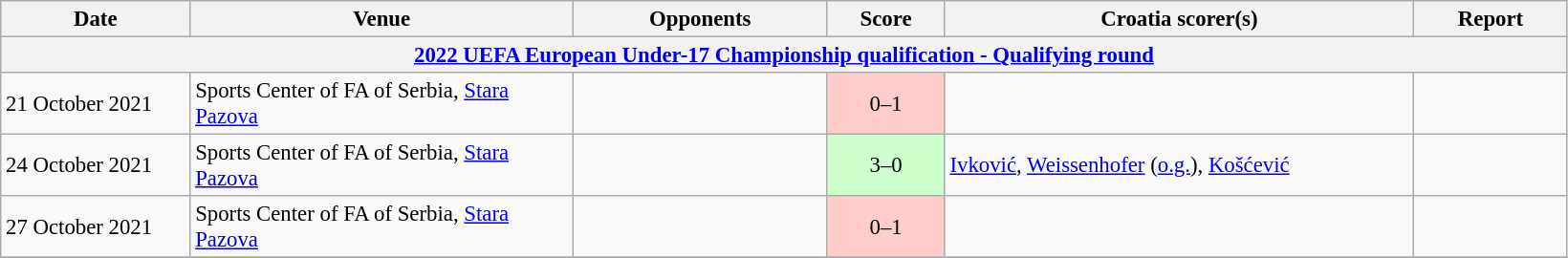<table class="wikitable" style="font-size:95%;">
<tr>
<th width=125>Date</th>
<th width=260>Venue</th>
<th width=170>Opponents</th>
<th width= 75>Score</th>
<th width=320>Croatia scorer(s)</th>
<th width=100>Report</th>
</tr>
<tr>
<th colspan=7><a href='#'>2022 UEFA European Under-17 Championship qualification - Qualifying round</a></th>
</tr>
<tr>
<td>21 October 2021</td>
<td>Sports Center of FA of Serbia, <a href='#'>Stara Pazova</a></td>
<td></td>
<td align=center bgcolor=#FFCCCC>0–1</td>
<td></td>
<td></td>
</tr>
<tr>
<td>24 October 2021</td>
<td>Sports Center of FA of Serbia, <a href='#'>Stara Pazova</a></td>
<td></td>
<td align=center bgcolor=#CCFFCC>3–0</td>
<td><a href='#'>Ivković</a>, <a href='#'>Weissenhofer</a> (<a href='#'>o.g.</a>), <a href='#'>Košćević</a></td>
<td></td>
</tr>
<tr>
<td>27 October 2021</td>
<td>Sports Center of FA of Serbia, <a href='#'>Stara Pazova</a></td>
<td></td>
<td align=center bgcolor=#FFCCCC>0–1</td>
<td></td>
<td></td>
</tr>
<tr>
</tr>
</table>
